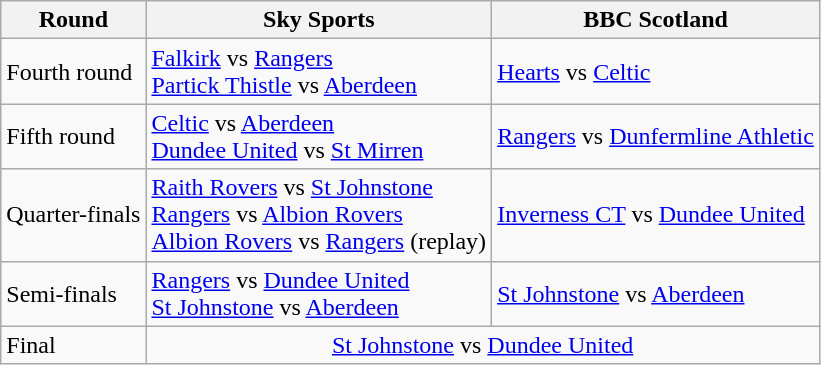<table class="wikitable">
<tr>
<th>Round</th>
<th>Sky Sports</th>
<th>BBC Scotland</th>
</tr>
<tr>
<td>Fourth round</td>
<td><a href='#'>Falkirk</a> vs <a href='#'>Rangers</a><br><a href='#'>Partick Thistle</a> vs <a href='#'>Aberdeen</a></td>
<td><a href='#'>Hearts</a> vs <a href='#'>Celtic</a></td>
</tr>
<tr>
<td>Fifth round</td>
<td><a href='#'>Celtic</a> vs <a href='#'>Aberdeen</a><br><a href='#'>Dundee United</a> vs <a href='#'>St Mirren</a></td>
<td><a href='#'>Rangers</a> vs <a href='#'>Dunfermline Athletic</a></td>
</tr>
<tr>
<td>Quarter-finals</td>
<td><a href='#'>Raith Rovers</a> vs <a href='#'>St Johnstone</a><br><a href='#'>Rangers</a> vs <a href='#'>Albion Rovers</a><br><a href='#'>Albion Rovers</a> vs <a href='#'>Rangers</a> (replay)</td>
<td><a href='#'>Inverness CT</a> vs <a href='#'>Dundee United</a></td>
</tr>
<tr>
<td>Semi-finals</td>
<td><a href='#'>Rangers</a> vs <a href='#'>Dundee United</a><br><a href='#'>St Johnstone</a> vs <a href='#'>Aberdeen</a></td>
<td><a href='#'>St Johnstone</a> vs <a href='#'>Aberdeen</a></td>
</tr>
<tr>
<td>Final</td>
<td colspan=2 align=center><a href='#'>St Johnstone</a> vs <a href='#'>Dundee United</a></td>
</tr>
</table>
